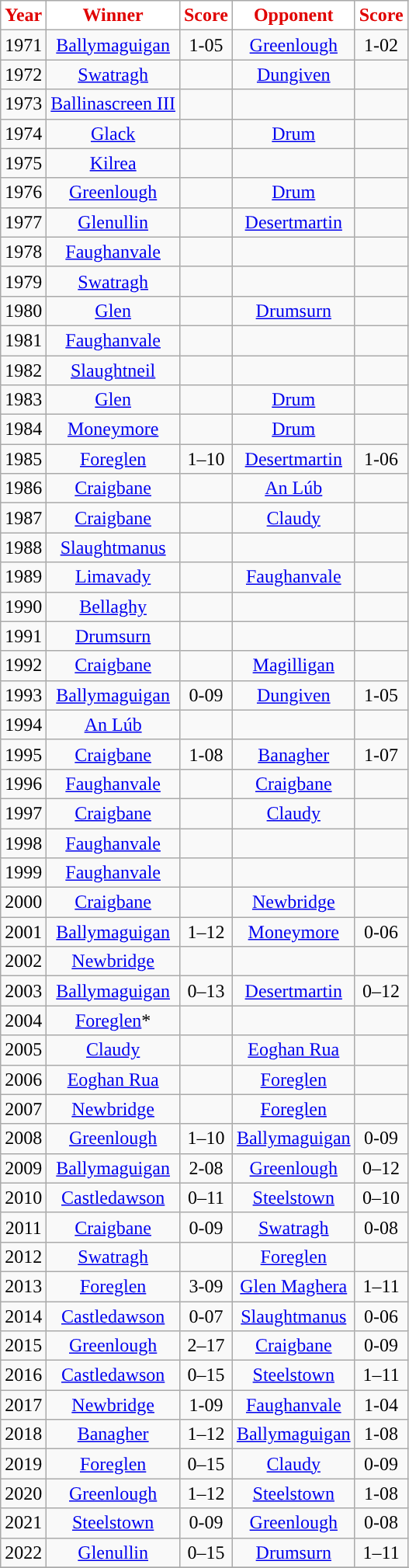<table class="wikitable" style="text-align:center;">
<tr>
<th style="background:white;color:#E00000;">Year</th>
<th style="background:white;color:#E00000;">Winner</th>
<th style="background:white;color:#E00000;">Score</th>
<th style="background:white;color:#E00000;">Opponent</th>
<th style="background:white;color:#E00000;">Score</th>
</tr>
<tr>
<td>1971</td>
<td><a href='#'>Ballymaguigan</a></td>
<td>1-05</td>
<td><a href='#'>Greenlough</a></td>
<td>1-02</td>
</tr>
<tr>
<td>1972</td>
<td><a href='#'>Swatragh</a></td>
<td></td>
<td><a href='#'>Dungiven</a></td>
<td></td>
</tr>
<tr>
<td>1973</td>
<td><a href='#'>Ballinascreen III</a></td>
<td></td>
<td></td>
<td></td>
</tr>
<tr>
<td>1974</td>
<td><a href='#'>Glack</a></td>
<td></td>
<td><a href='#'>Drum</a></td>
<td></td>
</tr>
<tr>
<td>1975</td>
<td><a href='#'>Kilrea</a></td>
<td></td>
<td></td>
<td></td>
</tr>
<tr>
<td>1976</td>
<td><a href='#'>Greenlough</a></td>
<td></td>
<td><a href='#'>Drum</a></td>
<td></td>
</tr>
<tr>
<td>1977</td>
<td><a href='#'>Glenullin</a></td>
<td></td>
<td><a href='#'>Desertmartin</a></td>
<td></td>
</tr>
<tr>
<td>1978</td>
<td><a href='#'>Faughanvale</a></td>
<td></td>
<td></td>
<td></td>
</tr>
<tr>
<td>1979</td>
<td><a href='#'>Swatragh</a></td>
<td></td>
<td></td>
<td></td>
</tr>
<tr>
<td>1980</td>
<td><a href='#'>Glen</a></td>
<td></td>
<td><a href='#'>Drumsurn</a></td>
<td></td>
</tr>
<tr>
<td>1981</td>
<td><a href='#'>Faughanvale</a></td>
<td></td>
<td></td>
<td></td>
</tr>
<tr>
<td>1982</td>
<td><a href='#'>Slaughtneil</a></td>
<td></td>
<td></td>
<td></td>
</tr>
<tr>
<td>1983</td>
<td><a href='#'>Glen</a></td>
<td></td>
<td><a href='#'>Drum</a></td>
<td></td>
</tr>
<tr>
<td>1984</td>
<td><a href='#'>Moneymore</a></td>
<td></td>
<td><a href='#'>Drum</a></td>
<td></td>
</tr>
<tr>
<td>1985</td>
<td><a href='#'>Foreglen</a></td>
<td>1–10</td>
<td><a href='#'>Desertmartin</a></td>
<td>1-06</td>
</tr>
<tr>
<td>1986</td>
<td><a href='#'>Craigbane</a></td>
<td></td>
<td><a href='#'>An Lúb</a></td>
<td></td>
</tr>
<tr>
<td>1987</td>
<td><a href='#'>Craigbane</a></td>
<td></td>
<td><a href='#'>Claudy</a></td>
<td></td>
</tr>
<tr>
<td>1988</td>
<td><a href='#'>Slaughtmanus</a></td>
<td></td>
<td></td>
<td></td>
</tr>
<tr>
<td>1989</td>
<td><a href='#'>Limavady</a></td>
<td></td>
<td><a href='#'>Faughanvale</a></td>
<td></td>
</tr>
<tr>
<td>1990</td>
<td><a href='#'>Bellaghy</a></td>
<td></td>
<td></td>
<td></td>
</tr>
<tr>
<td>1991</td>
<td><a href='#'>Drumsurn</a></td>
<td></td>
<td></td>
<td></td>
</tr>
<tr>
<td>1992</td>
<td><a href='#'>Craigbane</a></td>
<td></td>
<td><a href='#'>Magilligan</a></td>
<td></td>
</tr>
<tr>
<td>1993</td>
<td><a href='#'>Ballymaguigan</a></td>
<td>0-09</td>
<td><a href='#'>Dungiven</a></td>
<td>1-05</td>
</tr>
<tr>
<td>1994</td>
<td><a href='#'>An Lúb</a></td>
<td></td>
<td></td>
<td></td>
</tr>
<tr>
<td>1995</td>
<td><a href='#'>Craigbane</a></td>
<td>1-08</td>
<td><a href='#'>Banagher</a></td>
<td>1-07</td>
</tr>
<tr>
<td>1996</td>
<td><a href='#'>Faughanvale</a></td>
<td></td>
<td><a href='#'>Craigbane</a></td>
<td></td>
</tr>
<tr>
<td>1997</td>
<td><a href='#'>Craigbane</a></td>
<td></td>
<td><a href='#'>Claudy</a></td>
<td></td>
</tr>
<tr>
<td>1998</td>
<td><a href='#'>Faughanvale</a></td>
<td></td>
<td></td>
<td></td>
</tr>
<tr>
<td>1999</td>
<td><a href='#'>Faughanvale</a></td>
<td></td>
<td></td>
<td></td>
</tr>
<tr>
<td>2000</td>
<td><a href='#'>Craigbane</a></td>
<td></td>
<td><a href='#'>Newbridge</a></td>
<td></td>
</tr>
<tr>
<td>2001</td>
<td><a href='#'>Ballymaguigan</a></td>
<td>1–12</td>
<td><a href='#'>Moneymore</a></td>
<td>0-06</td>
</tr>
<tr>
<td>2002</td>
<td><a href='#'>Newbridge</a></td>
<td></td>
<td></td>
<td></td>
</tr>
<tr>
<td>2003</td>
<td><a href='#'>Ballymaguigan</a></td>
<td>0–13</td>
<td><a href='#'>Desertmartin</a></td>
<td>0–12</td>
</tr>
<tr>
<td>2004</td>
<td><a href='#'>Foreglen</a>*</td>
<td></td>
<td></td>
<td></td>
</tr>
<tr>
<td>2005</td>
<td><a href='#'>Claudy</a></td>
<td></td>
<td><a href='#'>Eoghan Rua</a></td>
<td></td>
</tr>
<tr>
<td>2006</td>
<td><a href='#'>Eoghan Rua</a></td>
<td></td>
<td><a href='#'>Foreglen</a></td>
<td></td>
</tr>
<tr>
<td>2007</td>
<td><a href='#'>Newbridge</a></td>
<td></td>
<td><a href='#'>Foreglen</a></td>
<td></td>
</tr>
<tr>
<td>2008</td>
<td><a href='#'>Greenlough</a></td>
<td>1–10</td>
<td><a href='#'>Ballymaguigan</a></td>
<td>0-09</td>
</tr>
<tr>
<td>2009</td>
<td><a href='#'>Ballymaguigan</a></td>
<td>2-08</td>
<td><a href='#'>Greenlough</a></td>
<td>0–12</td>
</tr>
<tr>
<td>2010</td>
<td><a href='#'>Castledawson</a></td>
<td>0–11</td>
<td><a href='#'>Steelstown</a></td>
<td>0–10</td>
</tr>
<tr>
<td>2011</td>
<td><a href='#'>Craigbane</a></td>
<td>0-09</td>
<td><a href='#'>Swatragh</a></td>
<td>0-08</td>
</tr>
<tr>
<td>2012</td>
<td><a href='#'>Swatragh</a></td>
<td></td>
<td><a href='#'>Foreglen</a></td>
<td></td>
</tr>
<tr>
<td>2013</td>
<td><a href='#'>Foreglen</a></td>
<td>3-09</td>
<td><a href='#'>Glen Maghera</a></td>
<td>1–11</td>
</tr>
<tr>
<td>2014</td>
<td><a href='#'>Castledawson</a></td>
<td>0-07</td>
<td><a href='#'>Slaughtmanus</a></td>
<td>0-06</td>
</tr>
<tr>
<td>2015</td>
<td><a href='#'>Greenlough</a></td>
<td>2–17</td>
<td><a href='#'>Craigbane</a></td>
<td>0-09</td>
</tr>
<tr>
<td>2016</td>
<td><a href='#'>Castledawson</a></td>
<td>0–15</td>
<td><a href='#'>Steelstown</a></td>
<td>1–11</td>
</tr>
<tr>
<td>2017</td>
<td><a href='#'>Newbridge</a></td>
<td>1-09</td>
<td><a href='#'>Faughanvale</a></td>
<td>1-04</td>
</tr>
<tr>
<td>2018</td>
<td><a href='#'>Banagher</a></td>
<td>1–12</td>
<td><a href='#'>Ballymaguigan</a></td>
<td>1-08</td>
</tr>
<tr>
<td>2019</td>
<td><a href='#'>Foreglen</a></td>
<td>0–15</td>
<td><a href='#'>Claudy</a></td>
<td>0-09</td>
</tr>
<tr>
<td>2020</td>
<td><a href='#'>Greenlough</a></td>
<td>1–12</td>
<td><a href='#'>Steelstown</a></td>
<td>1-08</td>
</tr>
<tr>
<td>2021</td>
<td><a href='#'>Steelstown</a></td>
<td>0-09</td>
<td><a href='#'>Greenlough</a></td>
<td>0-08</td>
</tr>
<tr>
<td>2022</td>
<td><a href='#'>Glenullin</a></td>
<td>0–15</td>
<td><a href='#'>Drumsurn</a></td>
<td>1–11</td>
</tr>
<tr>
</tr>
</table>
